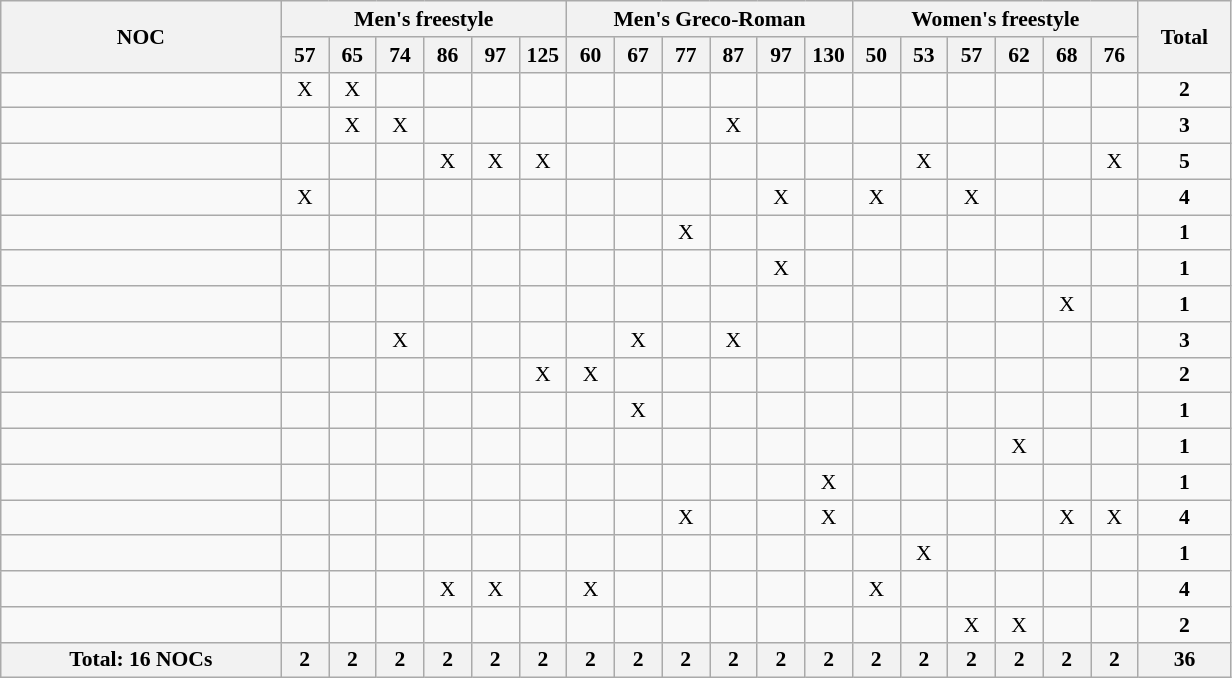<table class="wikitable" style="text-align:center; font-size:90%">
<tr>
<th rowspan="2" width=180 style="text-align:center;">NOC</th>
<th colspan="6">Men's freestyle</th>
<th colspan="6">Men's Greco-Roman</th>
<th colspan=6>Women's freestyle</th>
<th ! width=55 rowspan="2">Total</th>
</tr>
<tr>
<th width="25">57</th>
<th width="25">65</th>
<th width="25">74</th>
<th width="25">86</th>
<th width="25">97</th>
<th width="25">125</th>
<th width="25">60</th>
<th width="25">67</th>
<th width="25">77</th>
<th width="25">87</th>
<th width="25">97</th>
<th width="25">130</th>
<th width="25">50</th>
<th width="25">53</th>
<th width="25">57</th>
<th width="25">62</th>
<th width="25">68</th>
<th width="25">76</th>
</tr>
<tr>
<td align=left></td>
<td>X</td>
<td>X</td>
<td></td>
<td></td>
<td></td>
<td></td>
<td></td>
<td></td>
<td></td>
<td></td>
<td></td>
<td></td>
<td></td>
<td></td>
<td></td>
<td></td>
<td></td>
<td></td>
<td><strong>2</strong></td>
</tr>
<tr>
<td align=left></td>
<td></td>
<td>X</td>
<td>X</td>
<td></td>
<td></td>
<td></td>
<td></td>
<td></td>
<td></td>
<td>X</td>
<td></td>
<td></td>
<td></td>
<td></td>
<td></td>
<td></td>
<td></td>
<td></td>
<td><strong>3</strong></td>
</tr>
<tr>
<td align=left></td>
<td></td>
<td></td>
<td></td>
<td>X</td>
<td>X</td>
<td>X</td>
<td></td>
<td></td>
<td></td>
<td></td>
<td></td>
<td></td>
<td></td>
<td>X</td>
<td></td>
<td></td>
<td></td>
<td>X</td>
<td><strong>5</strong></td>
</tr>
<tr>
<td align=left></td>
<td>X</td>
<td></td>
<td></td>
<td></td>
<td></td>
<td></td>
<td></td>
<td></td>
<td></td>
<td></td>
<td>X</td>
<td></td>
<td>X</td>
<td></td>
<td>X</td>
<td></td>
<td></td>
<td></td>
<td><strong>4</strong></td>
</tr>
<tr>
<td align=left></td>
<td></td>
<td></td>
<td></td>
<td></td>
<td></td>
<td></td>
<td></td>
<td></td>
<td>X</td>
<td></td>
<td></td>
<td></td>
<td></td>
<td></td>
<td></td>
<td></td>
<td></td>
<td></td>
<td><strong>1</strong></td>
</tr>
<tr>
<td align=left></td>
<td></td>
<td></td>
<td></td>
<td></td>
<td></td>
<td></td>
<td></td>
<td></td>
<td></td>
<td></td>
<td>X</td>
<td></td>
<td></td>
<td></td>
<td></td>
<td></td>
<td></td>
<td></td>
<td><strong>1</strong></td>
</tr>
<tr>
<td align=left></td>
<td></td>
<td></td>
<td></td>
<td></td>
<td></td>
<td></td>
<td></td>
<td></td>
<td></td>
<td></td>
<td></td>
<td></td>
<td></td>
<td></td>
<td></td>
<td></td>
<td>X</td>
<td></td>
<td><strong>1</strong></td>
</tr>
<tr>
<td align=left></td>
<td></td>
<td></td>
<td>X</td>
<td></td>
<td></td>
<td></td>
<td></td>
<td>X</td>
<td></td>
<td>X</td>
<td></td>
<td></td>
<td></td>
<td></td>
<td></td>
<td></td>
<td></td>
<td></td>
<td><strong>3</strong></td>
</tr>
<tr>
<td align=left></td>
<td></td>
<td></td>
<td></td>
<td></td>
<td></td>
<td>X</td>
<td>X</td>
<td></td>
<td></td>
<td></td>
<td></td>
<td></td>
<td></td>
<td></td>
<td></td>
<td></td>
<td></td>
<td></td>
<td><strong>2</strong></td>
</tr>
<tr>
<td align=left></td>
<td></td>
<td></td>
<td></td>
<td></td>
<td></td>
<td></td>
<td></td>
<td>X</td>
<td></td>
<td></td>
<td></td>
<td></td>
<td></td>
<td></td>
<td></td>
<td></td>
<td></td>
<td></td>
<td><strong>1</strong></td>
</tr>
<tr>
<td align=left></td>
<td></td>
<td></td>
<td></td>
<td></td>
<td></td>
<td></td>
<td></td>
<td></td>
<td></td>
<td></td>
<td></td>
<td></td>
<td></td>
<td></td>
<td></td>
<td>X</td>
<td></td>
<td></td>
<td><strong>1</strong></td>
</tr>
<tr>
<td align=left></td>
<td></td>
<td></td>
<td></td>
<td></td>
<td></td>
<td></td>
<td></td>
<td></td>
<td></td>
<td></td>
<td></td>
<td>X</td>
<td></td>
<td></td>
<td></td>
<td></td>
<td></td>
<td></td>
<td><strong>1</strong></td>
</tr>
<tr>
<td align=left></td>
<td></td>
<td></td>
<td></td>
<td></td>
<td></td>
<td></td>
<td></td>
<td></td>
<td>X</td>
<td></td>
<td></td>
<td>X</td>
<td></td>
<td></td>
<td></td>
<td></td>
<td>X</td>
<td>X</td>
<td><strong>4</strong></td>
</tr>
<tr>
<td align=left></td>
<td></td>
<td></td>
<td></td>
<td></td>
<td></td>
<td></td>
<td></td>
<td></td>
<td></td>
<td></td>
<td></td>
<td></td>
<td></td>
<td>X</td>
<td></td>
<td></td>
<td></td>
<td></td>
<td><strong>1</strong></td>
</tr>
<tr>
<td align=left></td>
<td></td>
<td></td>
<td></td>
<td>X</td>
<td>X</td>
<td></td>
<td>X</td>
<td></td>
<td></td>
<td></td>
<td></td>
<td></td>
<td>X</td>
<td></td>
<td></td>
<td></td>
<td></td>
<td></td>
<td><strong>4</strong></td>
</tr>
<tr>
<td align=left></td>
<td></td>
<td></td>
<td></td>
<td></td>
<td></td>
<td></td>
<td></td>
<td></td>
<td></td>
<td></td>
<td></td>
<td></td>
<td></td>
<td></td>
<td>X</td>
<td>X</td>
<td></td>
<td></td>
<td><strong>2</strong></td>
</tr>
<tr>
<th>Total: 16 NOCs</th>
<th>2</th>
<th>2</th>
<th>2</th>
<th>2</th>
<th>2</th>
<th>2</th>
<th>2</th>
<th>2</th>
<th>2</th>
<th>2</th>
<th>2</th>
<th>2</th>
<th>2</th>
<th>2</th>
<th>2</th>
<th>2</th>
<th>2</th>
<th>2</th>
<th>36</th>
</tr>
</table>
